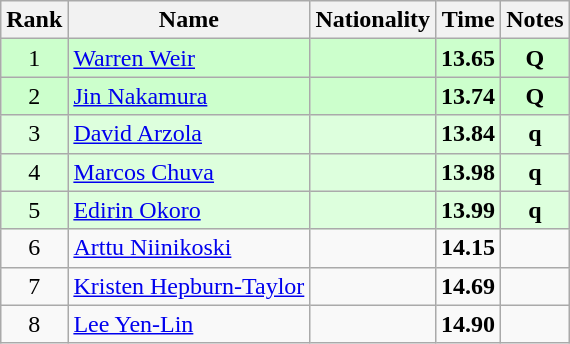<table class="wikitable sortable" style="text-align:center">
<tr>
<th>Rank</th>
<th>Name</th>
<th>Nationality</th>
<th>Time</th>
<th>Notes</th>
</tr>
<tr bgcolor=ccffcc>
<td>1</td>
<td align=left><a href='#'>Warren Weir</a></td>
<td align=left></td>
<td><strong>13.65</strong></td>
<td><strong>Q</strong></td>
</tr>
<tr bgcolor=ccffcc>
<td>2</td>
<td align=left><a href='#'>Jin Nakamura</a></td>
<td align=left></td>
<td><strong>13.74</strong></td>
<td><strong>Q</strong></td>
</tr>
<tr bgcolor=ddffdd>
<td>3</td>
<td align=left><a href='#'>David Arzola</a></td>
<td align=left></td>
<td><strong>13.84</strong></td>
<td><strong>q</strong></td>
</tr>
<tr bgcolor=ddffdd>
<td>4</td>
<td align=left><a href='#'>Marcos Chuva</a></td>
<td align=left></td>
<td><strong>13.98</strong></td>
<td><strong>q</strong></td>
</tr>
<tr bgcolor=ddffdd>
<td>5</td>
<td align=left><a href='#'>Edirin Okoro</a></td>
<td align=left></td>
<td><strong>13.99</strong></td>
<td><strong>q</strong></td>
</tr>
<tr>
<td>6</td>
<td align=left><a href='#'>Arttu Niinikoski</a></td>
<td align=left></td>
<td><strong>14.15</strong></td>
<td></td>
</tr>
<tr>
<td>7</td>
<td align=left><a href='#'>Kristen Hepburn-Taylor</a></td>
<td align=left></td>
<td><strong>14.69</strong></td>
<td></td>
</tr>
<tr>
<td>8</td>
<td align=left><a href='#'>Lee Yen-Lin</a></td>
<td align=left></td>
<td><strong>14.90</strong></td>
<td></td>
</tr>
</table>
